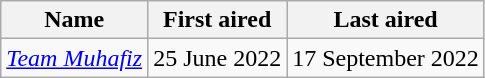<table class="wikitable">
<tr>
<th>Name</th>
<th>First aired</th>
<th>Last aired</th>
</tr>
<tr>
<td><em><a href='#'>Team Muhafiz</a></em></td>
<td>25 June 2022</td>
<td>17 September 2022</td>
</tr>
</table>
